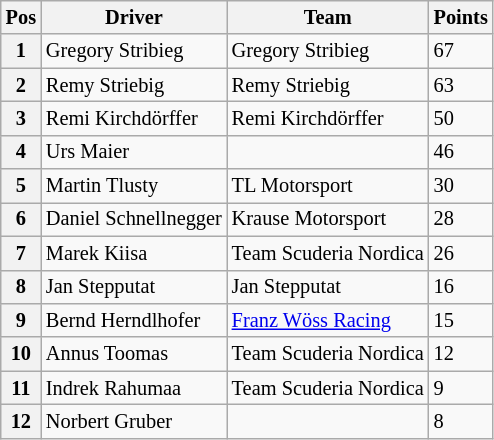<table class="wikitable" style="font-size:85%">
<tr>
<th>Pos</th>
<th>Driver</th>
<th>Team</th>
<th>Points</th>
</tr>
<tr>
<th>1</th>
<td> Gregory Stribieg</td>
<td>Gregory Stribieg</td>
<td>67</td>
</tr>
<tr>
<th>2</th>
<td> Remy Striebig</td>
<td>Remy Striebig</td>
<td>63</td>
</tr>
<tr>
<th>3</th>
<td> Remi Kirchdörffer</td>
<td>Remi Kirchdörffer</td>
<td>50</td>
</tr>
<tr>
<th>4</th>
<td> Urs Maier</td>
<td></td>
<td>46</td>
</tr>
<tr>
<th>5</th>
<td> Martin Tlusty</td>
<td>TL Motorsport</td>
<td>30</td>
</tr>
<tr>
<th>6</th>
<td> Daniel Schnellnegger</td>
<td>Krause Motorsport</td>
<td>28</td>
</tr>
<tr>
<th>7</th>
<td> Marek Kiisa</td>
<td>Team Scuderia Nordica</td>
<td>26</td>
</tr>
<tr>
<th>8</th>
<td> Jan Stepputat</td>
<td>Jan Stepputat</td>
<td>16</td>
</tr>
<tr>
<th>9</th>
<td> Bernd Herndlhofer</td>
<td><a href='#'>Franz Wöss Racing</a></td>
<td>15</td>
</tr>
<tr>
<th>10</th>
<td> Annus Toomas</td>
<td>Team Scuderia Nordica</td>
<td>12</td>
</tr>
<tr>
<th>11</th>
<td> Indrek Rahumaa</td>
<td>Team Scuderia Nordica</td>
<td>9</td>
</tr>
<tr>
<th>12</th>
<td> Norbert Gruber</td>
<td></td>
<td>8</td>
</tr>
</table>
